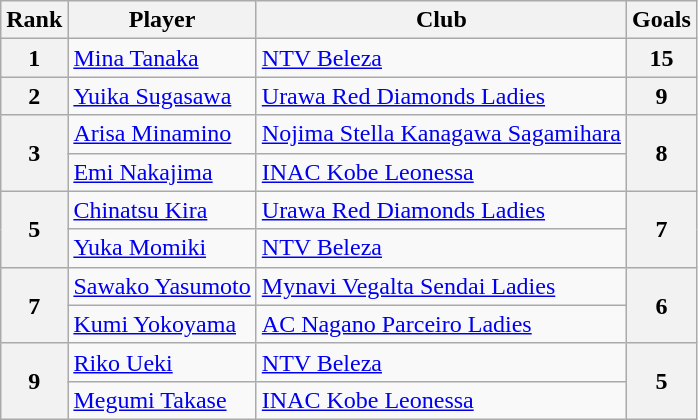<table class="wikitable" style="text-align: left;">
<tr>
<th>Rank</th>
<th>Player</th>
<th>Club</th>
<th>Goals</th>
</tr>
<tr>
<th>1</th>
<td> <a href='#'>Mina Tanaka</a></td>
<td><a href='#'>NTV Beleza</a></td>
<th>15</th>
</tr>
<tr>
<th>2</th>
<td> <a href='#'>Yuika Sugasawa</a></td>
<td><a href='#'>Urawa Red Diamonds Ladies</a></td>
<th>9</th>
</tr>
<tr>
<th rowspan=2>3</th>
<td> <a href='#'>Arisa Minamino</a></td>
<td><a href='#'>Nojima Stella Kanagawa Sagamihara</a></td>
<th rowspan=2>8</th>
</tr>
<tr>
<td> <a href='#'>Emi Nakajima</a></td>
<td><a href='#'>INAC Kobe Leonessa</a></td>
</tr>
<tr>
<th rowspan=2>5</th>
<td> <a href='#'>Chinatsu Kira</a></td>
<td><a href='#'>Urawa Red Diamonds Ladies</a></td>
<th rowspan=2>7</th>
</tr>
<tr>
<td> <a href='#'>Yuka Momiki</a></td>
<td><a href='#'>NTV Beleza</a></td>
</tr>
<tr>
<th rowspan=2>7</th>
<td> <a href='#'>Sawako Yasumoto</a></td>
<td><a href='#'>Mynavi Vegalta Sendai Ladies</a></td>
<th rowspan=2>6</th>
</tr>
<tr>
<td> <a href='#'>Kumi Yokoyama</a></td>
<td><a href='#'>AC Nagano Parceiro Ladies</a></td>
</tr>
<tr>
<th rowspan=2>9</th>
<td> <a href='#'>Riko Ueki</a></td>
<td><a href='#'>NTV Beleza</a></td>
<th rowspan=2>5</th>
</tr>
<tr>
<td> <a href='#'>Megumi Takase</a></td>
<td><a href='#'>INAC Kobe Leonessa</a></td>
</tr>
</table>
